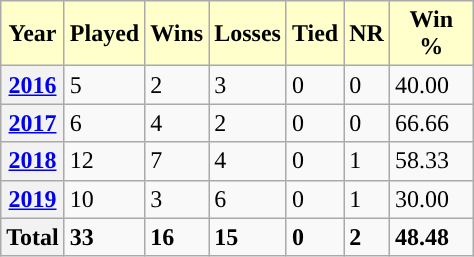<table class="wikitable" style="width:25%;">
<tr>
<th style="background:#ffc;">Year</th>
<th style="background:#ffc;">Played</th>
<th style="background:#ffc;">Wins</th>
<th style="background:#ffc;">Losses</th>
<th style="background:#ffc;">Tied</th>
<th style="background:#ffc;">NR</th>
<th style="background:#ffc;">Win %</th>
</tr>
<tr>
<th><a href='#'>2016</a></th>
<td>5</td>
<td>2</td>
<td>3</td>
<td>0</td>
<td>0</td>
<td>40.00</td>
</tr>
<tr>
<th><a href='#'>2017</a></th>
<td>6</td>
<td>4</td>
<td>2</td>
<td>0</td>
<td>0</td>
<td>66.66</td>
</tr>
<tr>
<th><a href='#'>2018</a></th>
<td>12</td>
<td>7</td>
<td>4</td>
<td>0</td>
<td>1</td>
<td>58.33</td>
</tr>
<tr>
<th><a href='#'>2019</a></th>
<td>10</td>
<td>3</td>
<td>6</td>
<td>0</td>
<td>1</td>
<td>30.00</td>
</tr>
<tr>
<th>Total</th>
<td><strong>33</strong></td>
<td><strong>16</strong></td>
<td><strong>15</strong></td>
<td><strong>0</strong></td>
<td><strong>2</strong></td>
<td><strong>48.48</strong></td>
</tr>
</table>
